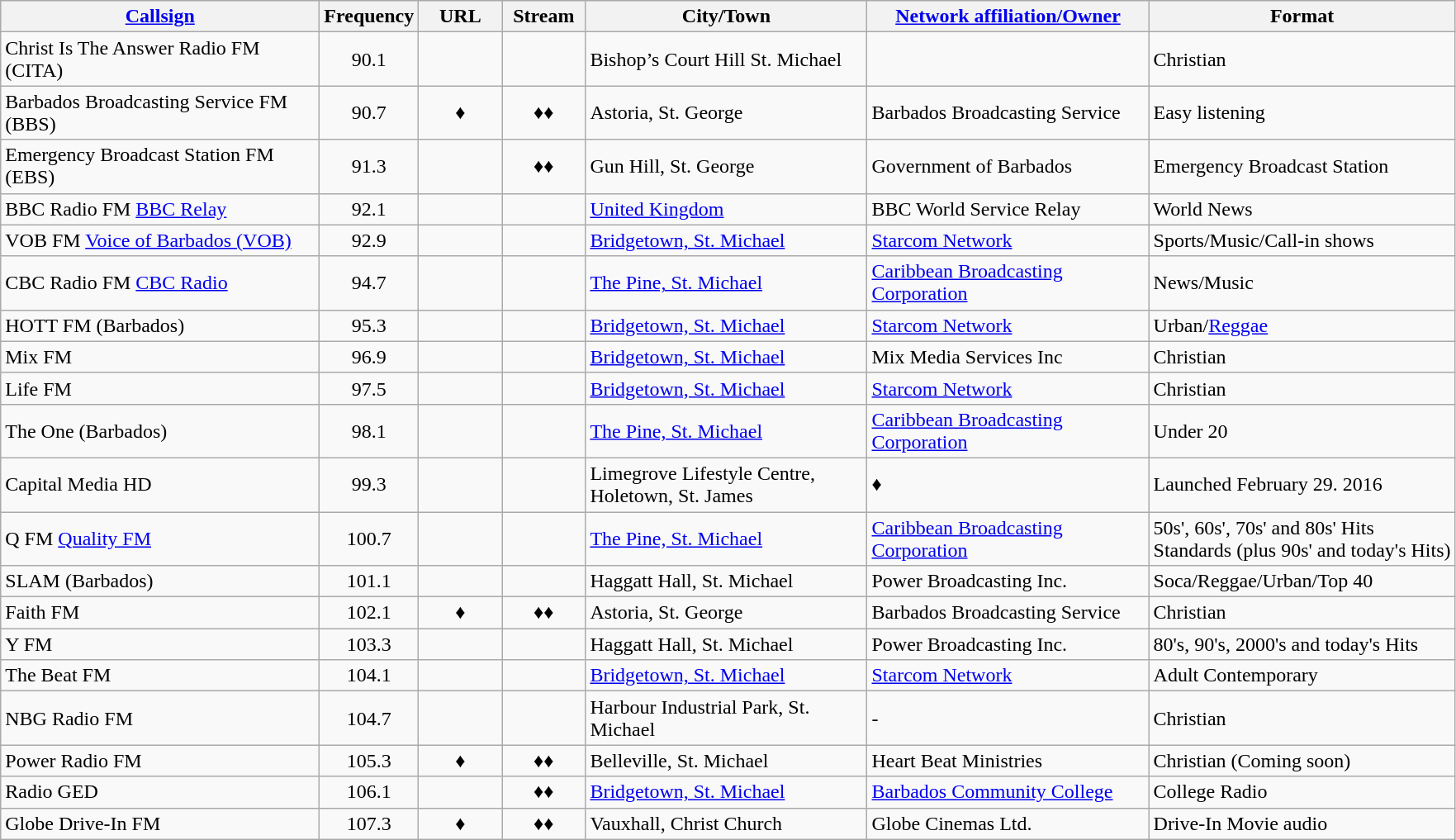<table class="wikitable">
<tr>
<th style="width: 250px;"><a href='#'>Callsign</a></th>
<th style="width: 60px;">Frequency</th>
<th style="width: 60px;">URL</th>
<th style="width: 60px;">Stream</th>
<th style="width: 220px;">City/Town</th>
<th style="width: 220px;"><a href='#'>Network affiliation/Owner</a></th>
<th style="width: 240px;">Format</th>
</tr>
<tr>
<td>Christ Is The Answer Radio FM (CITA)</td>
<td style="text-align: center;">90.1</td>
<td style="text-align: center;"><span></span></td>
<td style="text-align: center;"><span></span></td>
<td>Bishop’s Court Hill St. Michael</td>
<td><span></span></td>
<td>Christian</td>
</tr>
<tr>
<td>Barbados Broadcasting Service FM (BBS)</td>
<td style="text-align: center;">90.7</td>
<td style="text-align: center;">♦</td>
<td style="text-align: center;">♦♦</td>
<td>Astoria, St. George</td>
<td>Barbados Broadcasting Service</td>
<td>Easy listening</td>
</tr>
<tr>
<td>Emergency Broadcast Station FM (EBS)</td>
<td style="text-align: center;">91.3</td>
<td style="text-align: center;"><span></span></td>
<td style="text-align: center;">♦♦</td>
<td>Gun Hill, St. George</td>
<td>Government of Barbados</td>
<td>Emergency Broadcast Station</td>
</tr>
<tr>
<td>BBC Radio FM <a href='#'>BBC Relay</a></td>
<td style="text-align: center;">92.1</td>
<td style="text-align: center;"><span></span></td>
<td style="text-align: center;"><span></span></td>
<td><a href='#'>United Kingdom</a></td>
<td>BBC World Service Relay</td>
<td>World News</td>
</tr>
<tr>
<td>VOB FM <a href='#'>Voice of Barbados (VOB)</a></td>
<td style="text-align: center;">92.9</td>
<td style="text-align: center;"><span></span></td>
<td style="text-align: center;"><span></span></td>
<td><a href='#'>Bridgetown, St. Michael</a></td>
<td><a href='#'>Starcom Network</a></td>
<td>Sports/Music/Call-in shows</td>
</tr>
<tr>
<td>CBC Radio FM <a href='#'>CBC Radio</a></td>
<td style="text-align: center;">94.7</td>
<td style="text-align: center;"><span></span></td>
<td style="text-align: center;"><span></span></td>
<td><a href='#'>The Pine, St. Michael</a></td>
<td><a href='#'>Caribbean Broadcasting Corporation</a></td>
<td>News/Music</td>
</tr>
<tr>
<td>HOTT FM (Barbados)</td>
<td style="text-align: center;">95.3</td>
<td style="text-align: center;"><span></span></td>
<td style="text-align: center;"><span></span></td>
<td><a href='#'>Bridgetown, St. Michael</a></td>
<td><a href='#'>Starcom Network</a></td>
<td>Urban/<a href='#'>Reggae</a></td>
</tr>
<tr>
<td>Mix FM</td>
<td style="text-align: center;">96.9</td>
<td style="text-align: center;"><span></span></td>
<td style="text-align: center;"><span></span></td>
<td><a href='#'>Bridgetown, St. Michael</a></td>
<td>Mix Media Services Inc</td>
<td>Christian</td>
</tr>
<tr>
<td>Life FM</td>
<td style="text-align: center;">97.5</td>
<td style="text-align: center;"><span></span></td>
<td style="text-align: center;"><span></span></td>
<td><a href='#'>Bridgetown, St. Michael</a></td>
<td><a href='#'>Starcom Network</a></td>
<td>Christian</td>
</tr>
<tr>
<td>The One (Barbados)</td>
<td style="text-align: center;">98.1</td>
<td style="text-align: center;"><span></span></td>
<td style="text-align: center;"><span></span></td>
<td><a href='#'>The Pine, St. Michael</a></td>
<td><a href='#'>Caribbean Broadcasting Corporation</a></td>
<td>Under 20</td>
</tr>
<tr>
<td>Capital Media HD</td>
<td style="text-align: center;">99.3</td>
<td style="text-align: center;"><span></span></td>
<td style="text-align: center;"><span></span></td>
<td>Limegrove Lifestyle Centre, Holetown, St. James</td>
<td>♦</td>
<td>Launched February 29. 2016</td>
</tr>
<tr>
<td>Q FM <a href='#'>Quality FM</a></td>
<td style="text-align: center;">100.7</td>
<td style="text-align: center;"><span></span></td>
<td style="text-align: center;"><span></span></td>
<td><a href='#'>The Pine, St. Michael</a></td>
<td><a href='#'>Caribbean Broadcasting Corporation</a></td>
<td>50s', 60s', 70s' and 80s' Hits Standards (plus 90s' and today's Hits)</td>
</tr>
<tr>
<td>SLAM (Barbados)</td>
<td style="text-align: center;">101.1</td>
<td style="text-align: center;"><span></span></td>
<td style="text-align: center;"><span></span></td>
<td>Haggatt Hall, St. Michael</td>
<td>Power Broadcasting Inc.</td>
<td>Soca/Reggae/Urban/Top 40</td>
</tr>
<tr>
<td Faith FM (Barbados)>Faith FM</td>
<td style="text-align: center;">102.1</td>
<td style="text-align: center;">♦</td>
<td style="text-align: center;">♦♦</td>
<td>Astoria, St. George</td>
<td>Barbados Broadcasting Service</td>
<td>Christian</td>
</tr>
<tr>
<td>Y FM</td>
<td style="text-align: center;">103.3</td>
<td style="text-align: center;"><span></span></td>
<td style="text-align: center;"><span></span></td>
<td>Haggatt Hall, St. Michael</td>
<td>Power Broadcasting Inc.</td>
<td>80's, 90's, 2000's and today's Hits</td>
</tr>
<tr>
<td>The Beat FM</td>
<td style="text-align: center;">104.1</td>
<td style="text-align: center;"><span></span></td>
<td style="text-align: center;"><span></span></td>
<td><a href='#'>Bridgetown, St. Michael</a></td>
<td><a href='#'>Starcom Network</a></td>
<td>Adult Contemporary</td>
</tr>
<tr>
<td>NBG Radio FM</td>
<td style="text-align: center;">104.7</td>
<td style="text-align: center;"><span></span></td>
<td style="text-align: center;"><span></span></td>
<td>Harbour Industrial Park, St. Michael</td>
<td>-</td>
<td>Christian</td>
</tr>
<tr>
<td>Power Radio FM</td>
<td style="text-align: center;">105.3</td>
<td style="text-align: center;">♦</td>
<td style="text-align: center;">♦♦</td>
<td>Belleville, St. Michael</td>
<td>Heart Beat Ministries</td>
<td>Christian (Coming soon)</td>
</tr>
<tr>
<td Radio GED FM (Barbados)>Radio GED</td>
<td style="text-align: center;">106.1</td>
<td style="text-align: center;"><span></span></td>
<td style="text-align: center;">♦♦</td>
<td><a href='#'>Bridgetown, St. Michael</a></td>
<td><a href='#'>Barbados Community College</a></td>
<td>College Radio</td>
</tr>
<tr>
<td>Globe Drive-In FM</td>
<td style="text-align: center;">107.3</td>
<td style="text-align: center;">♦</td>
<td style="text-align: center;">♦♦</td>
<td>Vauxhall, Christ Church</td>
<td>Globe Cinemas Ltd.</td>
<td>Drive-In Movie audio</td>
</tr>
</table>
